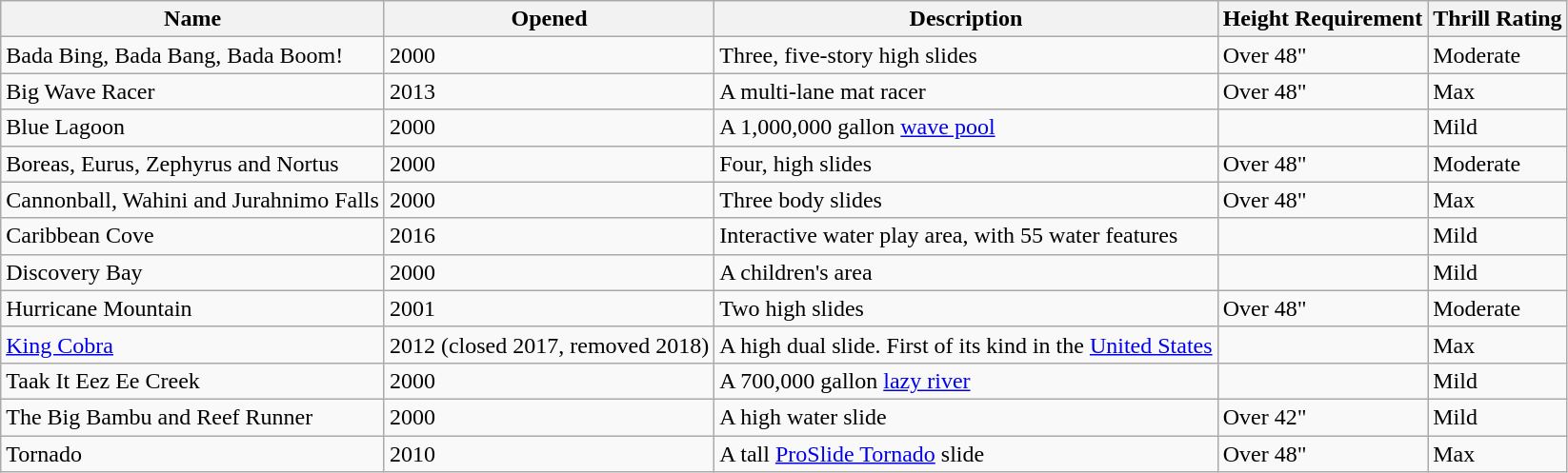<table class= "wikitable sortable">
<tr>
<th>Name</th>
<th>Opened</th>
<th>Description</th>
<th>Height Requirement</th>
<th>Thrill Rating</th>
</tr>
<tr>
<td>Bada Bing, Bada Bang, Bada Boom!</td>
<td>2000</td>
<td>Three, five-story high slides</td>
<td>Over 48"</td>
<td>Moderate</td>
</tr>
<tr>
<td>Big Wave Racer</td>
<td>2013</td>
<td>A multi-lane mat racer</td>
<td>Over 48"</td>
<td>Max</td>
</tr>
<tr>
<td>Blue Lagoon</td>
<td>2000</td>
<td>A 1,000,000 gallon <a href='#'>wave pool</a></td>
<td></td>
<td>Mild</td>
</tr>
<tr>
<td>Boreas, Eurus, Zephyrus and Nortus</td>
<td>2000</td>
<td>Four,   high slides</td>
<td>Over 48"</td>
<td>Moderate</td>
</tr>
<tr>
<td>Cannonball, Wahini and Jurahnimo Falls</td>
<td>2000</td>
<td>Three body slides</td>
<td>Over 48"</td>
<td>Max</td>
</tr>
<tr>
<td>Caribbean Cove</td>
<td>2016</td>
<td>Interactive water play area, with 55 water features</td>
<td></td>
<td>Mild</td>
</tr>
<tr>
<td>Discovery Bay</td>
<td>2000</td>
<td>A children's area</td>
<td></td>
<td>Mild</td>
</tr>
<tr>
<td>Hurricane Mountain</td>
<td>2001</td>
<td>Two  high slides</td>
<td>Over 48"</td>
<td>Moderate</td>
</tr>
<tr>
<td><a href='#'>King Cobra</a></td>
<td>2012 (closed 2017, removed 2018)</td>
<td>A  high dual slide. First of its kind in the <a href='#'>United States</a></td>
<td></td>
<td>Max</td>
</tr>
<tr>
<td>Taak It Eez Ee Creek</td>
<td>2000</td>
<td>A 700,000 gallon <a href='#'>lazy river</a></td>
<td></td>
<td>Mild</td>
</tr>
<tr>
<td>The Big Bambu and Reef Runner</td>
<td>2000</td>
<td>A  high water slide</td>
<td>Over 42"</td>
<td>Mild</td>
</tr>
<tr>
<td>Tornado</td>
<td>2010</td>
<td>A  tall <a href='#'>ProSlide Tornado</a> slide</td>
<td>Over 48"</td>
<td>Max</td>
</tr>
</table>
